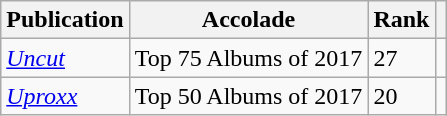<table class="wikitable sortable">
<tr>
<th>Publication</th>
<th>Accolade</th>
<th>Rank</th>
<th class="unsortable"></th>
</tr>
<tr>
<td><em><a href='#'>Uncut</a></em></td>
<td>Top 75 Albums of 2017</td>
<td>27</td>
<td></td>
</tr>
<tr>
<td><em><a href='#'>Uproxx</a></em></td>
<td>Top 50 Albums of 2017</td>
<td>20</td>
<td></td>
</tr>
</table>
